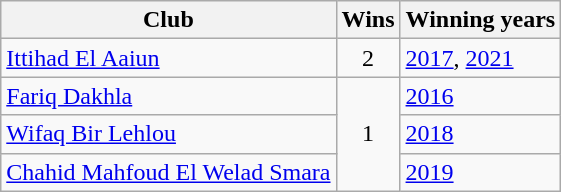<table class="wikitable">
<tr>
<th>Club</th>
<th>Wins</th>
<th>Winning years</th>
</tr>
<tr>
<td><a href='#'>Ittihad El Aaiun</a></td>
<td style="text-align:center;">2</td>
<td><a href='#'>2017</a>, <a href='#'>2021</a></td>
</tr>
<tr>
<td><a href='#'>Fariq Dakhla</a></td>
<td style="text-align:center;" rowspan="3">1</td>
<td><a href='#'>2016</a></td>
</tr>
<tr>
<td><a href='#'>Wifaq Bir Lehlou</a></td>
<td><a href='#'>2018</a></td>
</tr>
<tr>
<td><a href='#'>Chahid Mahfoud El Welad Smara</a></td>
<td><a href='#'>2019</a></td>
</tr>
</table>
